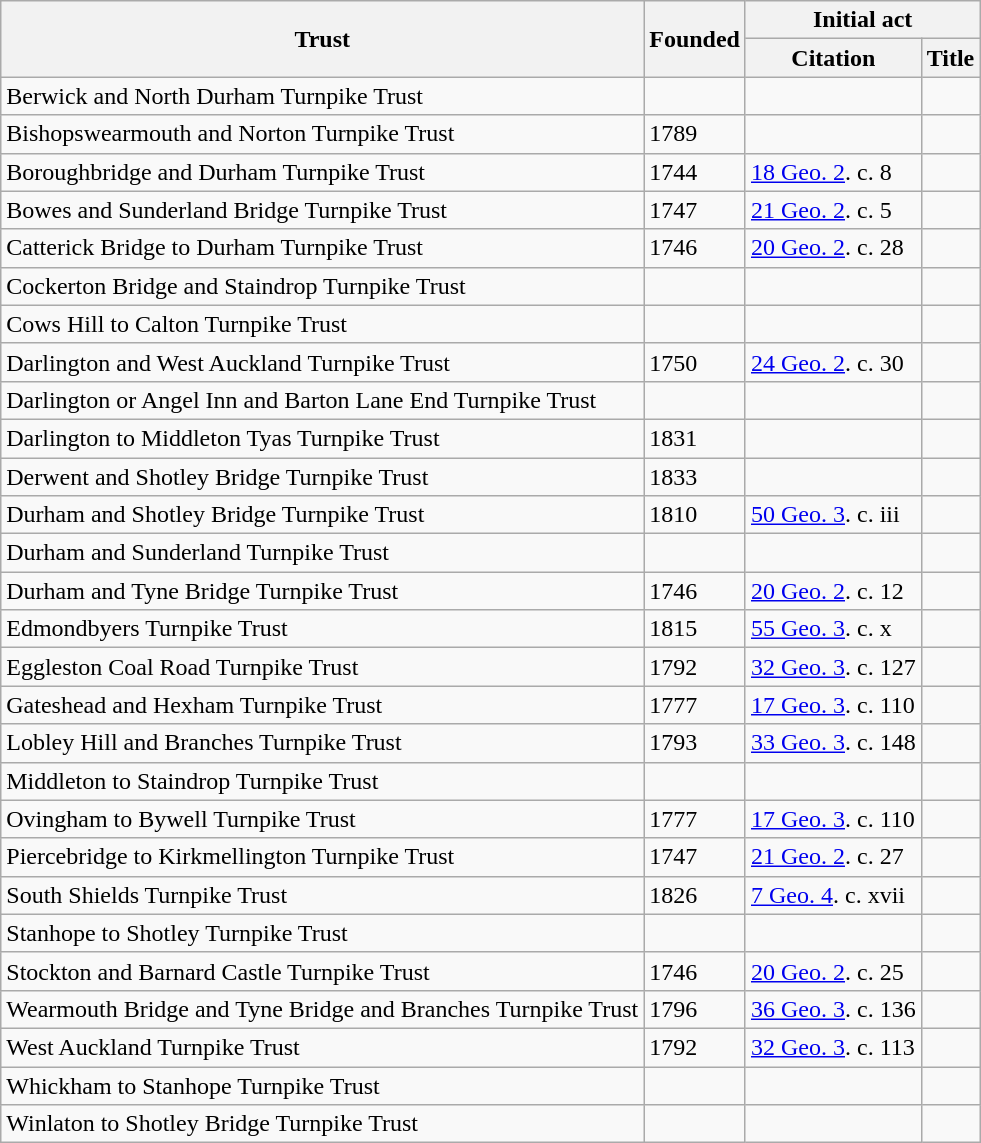<table class="wikitable sortable">
<tr>
<th rowspan=2>Trust</th>
<th rowspan=2>Founded</th>
<th colspan=2>Initial act</th>
</tr>
<tr>
<th>Citation</th>
<th>Title</th>
</tr>
<tr>
<td>Berwick and North Durham Turnpike Trust</td>
<td></td>
<td></td>
<td></td>
</tr>
<tr>
<td>Bishopswearmouth and Norton Turnpike Trust</td>
<td>1789</td>
<td></td>
<td></td>
</tr>
<tr>
<td>Boroughbridge and Durham Turnpike Trust</td>
<td>1744</td>
<td><a href='#'>18 Geo. 2</a>. c. 8</td>
<td></td>
</tr>
<tr>
<td>Bowes and Sunderland Bridge Turnpike Trust</td>
<td>1747</td>
<td><a href='#'>21 Geo. 2</a>. c. 5</td>
<td></td>
</tr>
<tr>
<td>Catterick Bridge to Durham Turnpike Trust</td>
<td>1746</td>
<td><a href='#'>20 Geo. 2</a>. c. 28</td>
<td></td>
</tr>
<tr>
<td>Cockerton Bridge and Staindrop Turnpike Trust</td>
<td></td>
<td></td>
<td></td>
</tr>
<tr>
<td>Cows Hill to Calton Turnpike Trust</td>
<td></td>
<td></td>
<td></td>
</tr>
<tr>
<td>Darlington and West Auckland Turnpike Trust</td>
<td>1750</td>
<td><a href='#'>24 Geo. 2</a>. c. 30</td>
<td></td>
</tr>
<tr>
<td>Darlington or Angel Inn and Barton Lane End Turnpike Trust</td>
<td></td>
<td></td>
<td></td>
</tr>
<tr>
<td>Darlington to Middleton Tyas Turnpike Trust</td>
<td>1831</td>
<td></td>
<td></td>
</tr>
<tr>
<td>Derwent and Shotley Bridge Turnpike Trust</td>
<td>1833</td>
<td></td>
<td></td>
</tr>
<tr>
<td>Durham and Shotley Bridge Turnpike Trust</td>
<td>1810</td>
<td><a href='#'>50 Geo. 3</a>. c. iii</td>
<td></td>
</tr>
<tr>
<td>Durham and Sunderland Turnpike Trust</td>
<td></td>
<td></td>
<td></td>
</tr>
<tr>
<td>Durham and Tyne Bridge Turnpike Trust</td>
<td>1746</td>
<td><a href='#'>20 Geo. 2</a>. c. 12</td>
<td></td>
</tr>
<tr>
<td>Edmondbyers Turnpike Trust</td>
<td>1815</td>
<td><a href='#'>55 Geo. 3</a>. c. x</td>
<td></td>
</tr>
<tr>
<td>Eggleston Coal Road Turnpike Trust</td>
<td>1792</td>
<td><a href='#'>32 Geo. 3</a>. c. 127</td>
<td></td>
</tr>
<tr>
<td>Gateshead and Hexham Turnpike Trust</td>
<td>1777</td>
<td><a href='#'>17 Geo. 3</a>. c. 110</td>
<td></td>
</tr>
<tr>
<td>Lobley Hill and Branches Turnpike Trust</td>
<td>1793</td>
<td><a href='#'>33 Geo. 3</a>. c. 148</td>
<td></td>
</tr>
<tr>
<td>Middleton to Staindrop Turnpike Trust</td>
<td></td>
<td></td>
<td></td>
</tr>
<tr>
<td>Ovingham to Bywell Turnpike Trust</td>
<td>1777</td>
<td><a href='#'>17 Geo. 3</a>. c. 110</td>
<td></td>
</tr>
<tr>
<td>Piercebridge to Kirkmellington Turnpike Trust</td>
<td>1747</td>
<td><a href='#'>21 Geo. 2</a>. c. 27</td>
<td></td>
</tr>
<tr>
<td>South Shields Turnpike Trust</td>
<td>1826</td>
<td><a href='#'>7 Geo. 4</a>. c. xvii</td>
<td></td>
</tr>
<tr>
<td>Stanhope to Shotley Turnpike Trust</td>
<td></td>
<td></td>
<td></td>
</tr>
<tr>
<td>Stockton and Barnard Castle Turnpike Trust</td>
<td>1746</td>
<td><a href='#'>20 Geo. 2</a>. c. 25</td>
<td></td>
</tr>
<tr>
<td>Wearmouth Bridge and Tyne Bridge and Branches Turnpike Trust</td>
<td>1796</td>
<td><a href='#'>36 Geo. 3</a>. c. 136</td>
<td></td>
</tr>
<tr>
<td>West Auckland Turnpike Trust</td>
<td>1792</td>
<td><a href='#'>32 Geo. 3</a>. c. 113</td>
<td></td>
</tr>
<tr>
<td>Whickham to Stanhope Turnpike Trust</td>
<td></td>
<td></td>
<td></td>
</tr>
<tr>
<td>Winlaton to Shotley Bridge Turnpike Trust</td>
<td></td>
<td></td>
<td></td>
</tr>
</table>
